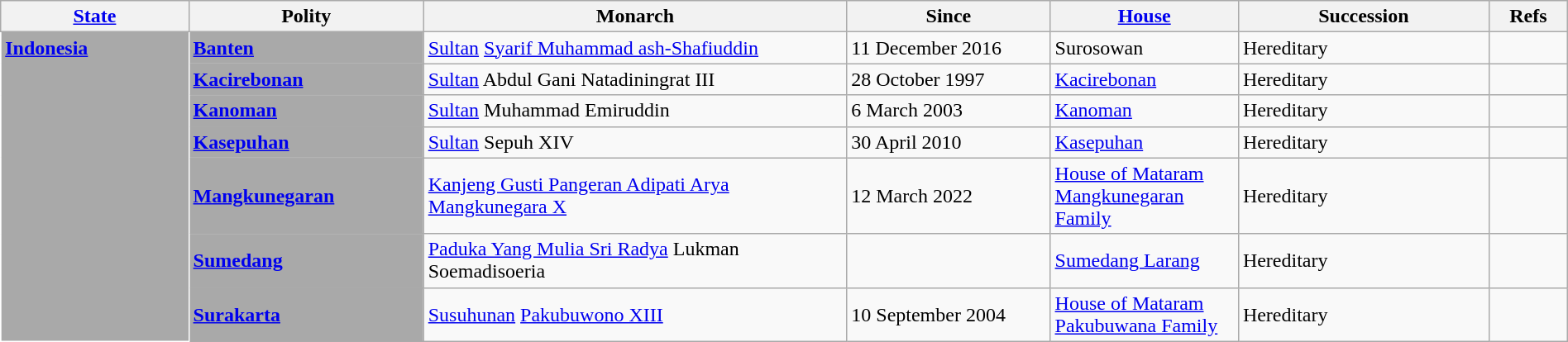<table class="wikitable" width="100%">
<tr>
<th width="12%"><a href='#'>State</a></th>
<th width="15%">Polity</th>
<th width="27%">Monarch</th>
<th width="13%">Since</th>
<th width="12%"><a href='#'>House</a></th>
<th width="16%">Succession</th>
<th width="5%">Refs</th>
</tr>
<tr>
<td bgcolor="#A9A9A9" rowspan="10" style="vertical-align: top; border-color: white;"> <strong><a href='#'><span>Indonesia</span></a></strong></td>
<td bgcolor="#A9A9A9"> <strong><a href='#'><span>Banten</span></a></strong></td>
<td><a href='#'>Sultan</a> <a href='#'>Syarif Muhammad ash-Shafiuddin</a></td>
<td>11 December 2016</td>
<td>Surosowan</td>
<td>Hereditary</td>
<td align="center"></td>
</tr>
<tr>
<td bgcolor="#A9A9A9"> <strong><a href='#'><span>Kacirebonan</span></a></strong></td>
<td><a href='#'>Sultan</a> Abdul Gani Natadiningrat III</td>
<td>28 October 1997</td>
<td><a href='#'>Kacirebonan</a> </td>
<td>Hereditary</td>
<td align="center"></td>
</tr>
<tr>
<td bgcolor="#A9A9A9"><strong><a href='#'><span>Kanoman</span></a></strong></td>
<td><a href='#'>Sultan</a> Muhammad Emiruddin </td>
<td>6 March 2003</td>
<td><a href='#'>Kanoman</a> </td>
<td>Hereditary</td>
<td align="center"></td>
</tr>
<tr>
<td bgcolor="#A9A9A9"><strong><a href='#'><span>Kasepuhan</span></a></strong></td>
<td><a href='#'>Sultan</a> Sepuh XIV</td>
<td>30 April 2010</td>
<td><a href='#'>Kasepuhan</a> </td>
<td>Hereditary</td>
<td align="center"></td>
</tr>
<tr>
<td bgcolor="#A9A9A9"> <strong><a href='#'><span>Mangkunegaran</span></a></strong></td>
<td><a href='#'>Kanjeng Gusti Pangeran Adipati Arya</a> <a href='#'>Mangkunegara X</a></td>
<td>12 March 2022</td>
<td><a href='#'>House of Mataram Mangkunegaran Family</a> </td>
<td>Hereditary</td>
<td align="center"></td>
</tr>
<tr>
<td bgcolor="#A9A9A9"><strong><a href='#'><span>Sumedang</span></a></strong> </td>
<td><a href='#'>Paduka Yang Mulia Sri Radya</a> Lukman Soemadisoeria</td>
<td></td>
<td><a href='#'>Sumedang Larang</a> </td>
<td>Hereditary</td>
<td align="center"></td>
</tr>
<tr>
<td bgcolor="#A9A9A9"><strong><a href='#'><span>Surakarta</span></a></strong> </td>
<td><a href='#'>Susuhunan</a> <a href='#'>Pakubuwono XIII</a> </td>
<td>10 September 2004</td>
<td><a href='#'>House of Mataram Pakubuwana Family</a> </td>
<td>Hereditary</td>
<td align="center"></td>
</tr>
</table>
